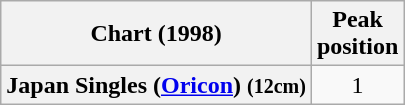<table class="wikitable sortable plainrowheaders" style="text-align:center">
<tr>
<th scope="col">Chart (1998)</th>
<th scope="col">Peak<br>position</th>
</tr>
<tr>
<th scope="row">Japan Singles (<a href='#'>Oricon</a>) <small>(12cm)</small></th>
<td style="text-align:center;">1</td>
</tr>
</table>
